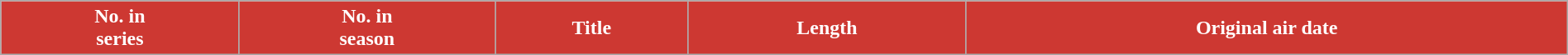<table class="wikitable plainrowheaders" style="width:100%; margin:auto; background:#FFFFFF;">
<tr>
<th scope="col" style="background-color: #CD3832; color:#fff; text-align: center;">No. in<br>series</th>
<th scope="col" style="background-color: #CD3832; color:#fff; text-align: center;">No. in<br>season</th>
<th scope="col" style="background-color: #CD3832; color:#fff; text-align: center;">Title</th>
<th scope="col" style="background-color: #CD3832; color:#fff; text-align: center;">Length</th>
<th scope="col" style="background-color: #CD3832; color:#fff; text-align: center;">Original air date<br>








































































































</th>
</tr>
</table>
